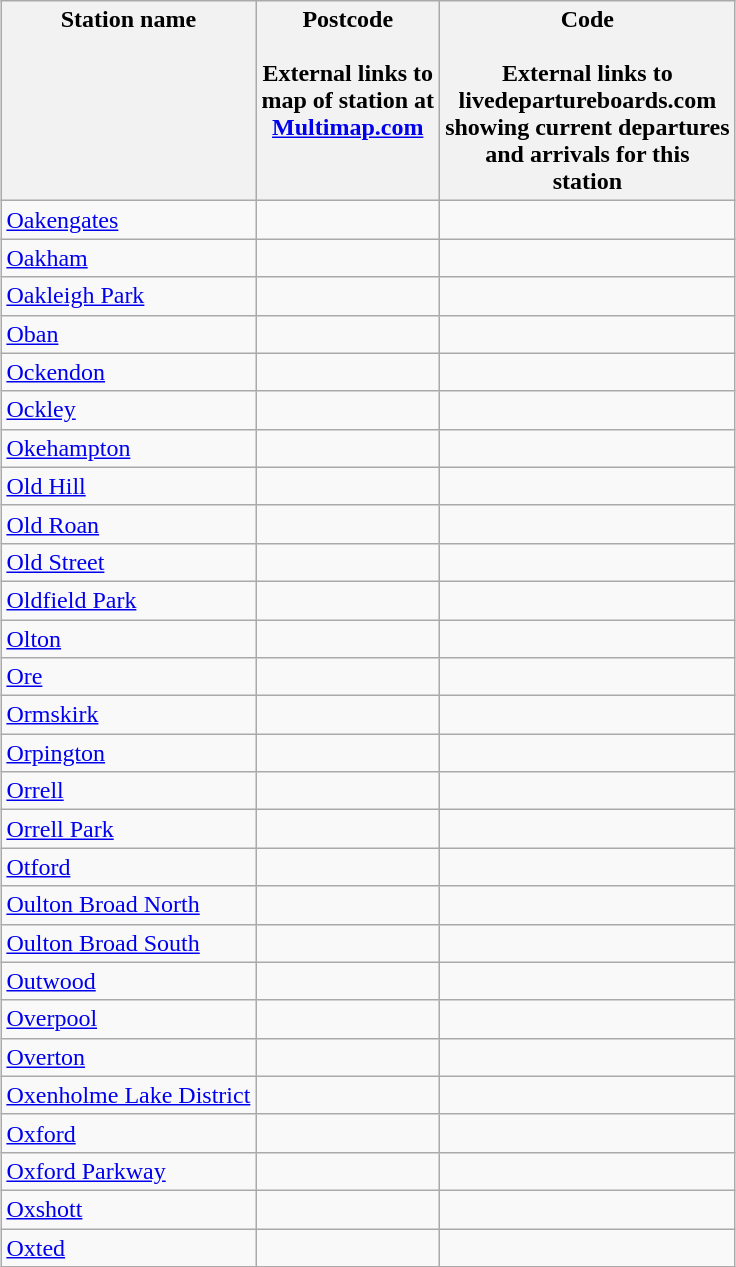<table class="wikitable" style="margin: auto;">
<tr>
<th valign="top" align="left">Station name</th>
<th valign="top" align="left">Postcode<br><br>External links to <br>map of station at <br><a href='#'>Multimap.com</a></th>
<th valign="top" align="left">Code<br><br>External links to <br>livedepartureboards.com<br>showing current departures <br>and arrivals for this <br>station</th>
</tr>
<tr>
<td><a href='#'>Oakengates</a></td>
<td></td>
<td></td>
</tr>
<tr>
<td><a href='#'>Oakham</a></td>
<td></td>
<td></td>
</tr>
<tr>
<td><a href='#'>Oakleigh Park</a></td>
<td></td>
<td></td>
</tr>
<tr>
<td><a href='#'>Oban</a></td>
<td></td>
<td></td>
</tr>
<tr>
<td><a href='#'>Ockendon</a></td>
<td></td>
<td></td>
</tr>
<tr>
<td><a href='#'>Ockley</a></td>
<td></td>
<td></td>
</tr>
<tr>
<td><a href='#'>Okehampton</a></td>
<td></td>
<td></td>
</tr>
<tr>
<td><a href='#'>Old Hill</a></td>
<td></td>
<td></td>
</tr>
<tr>
<td><a href='#'>Old Roan</a></td>
<td></td>
<td></td>
</tr>
<tr>
<td><a href='#'>Old Street</a></td>
<td></td>
<td></td>
</tr>
<tr>
<td><a href='#'>Oldfield Park</a></td>
<td></td>
<td></td>
</tr>
<tr>
<td><a href='#'>Olton</a></td>
<td></td>
<td></td>
</tr>
<tr>
<td><a href='#'>Ore</a></td>
<td></td>
<td></td>
</tr>
<tr>
<td><a href='#'>Ormskirk</a></td>
<td></td>
<td></td>
</tr>
<tr>
<td><a href='#'>Orpington</a></td>
<td></td>
<td></td>
</tr>
<tr>
<td><a href='#'>Orrell</a></td>
<td></td>
<td></td>
</tr>
<tr>
<td><a href='#'>Orrell Park</a></td>
<td></td>
<td></td>
</tr>
<tr>
<td><a href='#'>Otford</a></td>
<td></td>
<td></td>
</tr>
<tr>
<td><a href='#'>Oulton Broad North</a></td>
<td></td>
<td></td>
</tr>
<tr>
<td><a href='#'>Oulton Broad South</a></td>
<td></td>
<td></td>
</tr>
<tr>
<td><a href='#'>Outwood</a></td>
<td></td>
<td></td>
</tr>
<tr>
<td><a href='#'>Overpool</a></td>
<td></td>
<td></td>
</tr>
<tr>
<td><a href='#'>Overton</a></td>
<td></td>
<td></td>
</tr>
<tr>
<td><a href='#'>Oxenholme Lake District</a></td>
<td></td>
<td></td>
</tr>
<tr>
<td><a href='#'>Oxford</a></td>
<td></td>
<td></td>
</tr>
<tr>
<td><a href='#'>Oxford Parkway</a></td>
<td></td>
<td></td>
</tr>
<tr>
<td><a href='#'>Oxshott</a></td>
<td></td>
<td></td>
</tr>
<tr>
<td><a href='#'>Oxted</a></td>
<td></td>
<td></td>
</tr>
</table>
